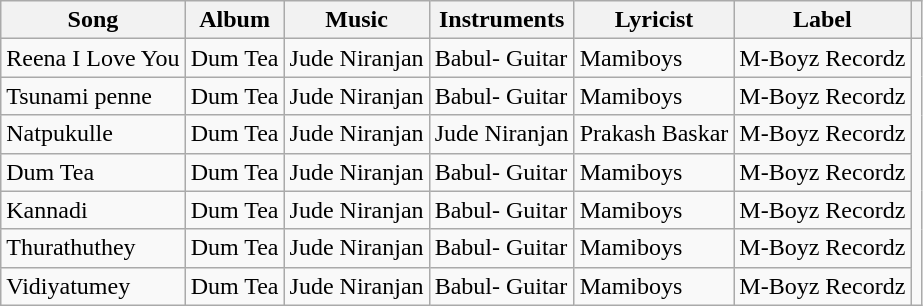<table class="wikitable">
<tr>
<th>Song</th>
<th>Album</th>
<th>Music</th>
<th>Instruments</th>
<th>Lyricist</th>
<th>Label</th>
<th></th>
</tr>
<tr>
<td>Reena I Love You</td>
<td>Dum Tea</td>
<td>Jude Niranjan</td>
<td>Babul- Guitar</td>
<td>Mamiboys</td>
<td>M-Boyz Recordz</td>
</tr>
<tr>
<td>Tsunami penne</td>
<td>Dum Tea</td>
<td>Jude Niranjan</td>
<td>Babul- Guitar</td>
<td>Mamiboys</td>
<td>M-Boyz Recordz</td>
</tr>
<tr>
<td>Natpukulle</td>
<td>Dum Tea</td>
<td>Jude Niranjan</td>
<td>Jude Niranjan</td>
<td>Prakash Baskar</td>
<td>M-Boyz Recordz</td>
</tr>
<tr>
<td>Dum Tea</td>
<td>Dum Tea</td>
<td>Jude Niranjan</td>
<td>Babul- Guitar</td>
<td>Mamiboys</td>
<td>M-Boyz Recordz</td>
</tr>
<tr>
<td>Kannadi</td>
<td>Dum Tea</td>
<td>Jude Niranjan</td>
<td>Babul- Guitar</td>
<td>Mamiboys</td>
<td>M-Boyz Recordz</td>
</tr>
<tr>
<td>Thurathuthey</td>
<td>Dum Tea</td>
<td>Jude Niranjan</td>
<td>Babul- Guitar</td>
<td>Mamiboys</td>
<td>M-Boyz Recordz</td>
</tr>
<tr>
<td>Vidiyatumey</td>
<td>Dum Tea</td>
<td>Jude Niranjan</td>
<td>Babul- Guitar</td>
<td>Mamiboys</td>
<td>M-Boyz Recordz</td>
</tr>
</table>
